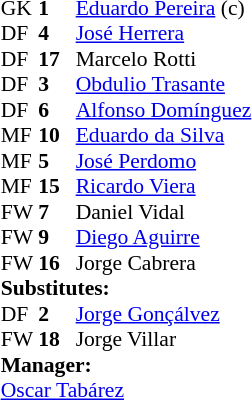<table style="font-size:90%; margin:0.2em auto;" cellspacing="0" cellpadding="0">
<tr>
<th width="25"></th>
<th width="25"></th>
</tr>
<tr>
<td>GK</td>
<td><strong> 1</strong></td>
<td> <a href='#'>Eduardo Pereira</a> (c)</td>
</tr>
<tr>
<td>DF</td>
<td><strong> 4</strong></td>
<td> <a href='#'>José Herrera</a></td>
<td></td>
</tr>
<tr>
<td>DF</td>
<td><strong>17 </strong></td>
<td> Marcelo Rotti</td>
</tr>
<tr>
<td>DF</td>
<td><strong> 3 </strong></td>
<td> <a href='#'>Obdulio Trasante</a></td>
</tr>
<tr>
<td>DF</td>
<td><strong>6</strong></td>
<td> <a href='#'>Alfonso Domínguez</a></td>
</tr>
<tr>
<td>MF</td>
<td><strong>10 </strong></td>
<td> <a href='#'>Eduardo da Silva</a></td>
</tr>
<tr>
<td>MF</td>
<td><strong>5</strong></td>
<td> <a href='#'>José Perdomo</a></td>
<td></td>
<td></td>
</tr>
<tr>
<td>MF</td>
<td><strong>15</strong></td>
<td> <a href='#'>Ricardo Viera</a></td>
</tr>
<tr>
<td>FW</td>
<td><strong>7</strong></td>
<td> Daniel Vidal</td>
<td></td>
<td></td>
</tr>
<tr>
<td>FW</td>
<td><strong>9</strong></td>
<td> <a href='#'>Diego Aguirre</a></td>
</tr>
<tr>
<td>FW</td>
<td><strong>16</strong></td>
<td> Jorge Cabrera</td>
</tr>
<tr>
<td colspan=3><strong>Substitutes:</strong></td>
</tr>
<tr>
<td>DF</td>
<td><strong>2</strong></td>
<td> <a href='#'>Jorge Gonçálvez</a></td>
<td></td>
<td></td>
</tr>
<tr>
<td>FW</td>
<td><strong>18 </strong></td>
<td> Jorge Villar</td>
<td></td>
<td></td>
</tr>
<tr>
<td colspan=3><strong>Manager:</strong></td>
</tr>
<tr>
<td colspan=4> <a href='#'>Oscar Tabárez</a></td>
</tr>
</table>
